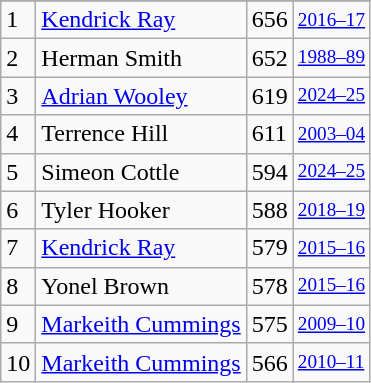<table class="wikitable">
<tr>
</tr>
<tr>
<td>1</td>
<td><a href='#'>Kendrick Ray</a></td>
<td>656</td>
<td style="font-size:80%;"><a href='#'>2016–17</a></td>
</tr>
<tr>
<td>2</td>
<td>Herman Smith</td>
<td>652</td>
<td style="font-size:80%;"><a href='#'>1988–89</a></td>
</tr>
<tr>
<td>3</td>
<td><a href='#'>Adrian Wooley</a></td>
<td>619</td>
<td style="font-size:80%;"><a href='#'>2024–25</a></td>
</tr>
<tr>
<td>4</td>
<td>Terrence Hill</td>
<td>611</td>
<td style="font-size:80%;"><a href='#'>2003–04</a></td>
</tr>
<tr>
<td>5</td>
<td>Simeon Cottle</td>
<td>594</td>
<td style="font-size:80%;"><a href='#'>2024–25</a></td>
</tr>
<tr>
<td>6</td>
<td>Tyler Hooker</td>
<td>588</td>
<td style="font-size:80%;"><a href='#'>2018–19</a></td>
</tr>
<tr>
<td>7</td>
<td><a href='#'>Kendrick Ray</a></td>
<td>579</td>
<td style="font-size:80%;"><a href='#'>2015–16</a></td>
</tr>
<tr>
<td>8</td>
<td>Yonel Brown</td>
<td>578</td>
<td style="font-size:80%;"><a href='#'>2015–16</a></td>
</tr>
<tr>
<td>9</td>
<td><a href='#'>Markeith Cummings</a></td>
<td>575</td>
<td style="font-size:80%;"><a href='#'>2009–10</a></td>
</tr>
<tr>
<td>10</td>
<td><a href='#'>Markeith Cummings</a></td>
<td>566</td>
<td style="font-size:80%;"><a href='#'>2010–11</a></td>
</tr>
</table>
